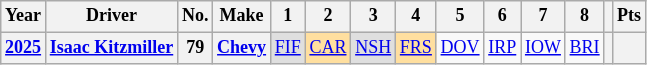<table class="wikitable" style="text-align:center; font-size:75%">
<tr>
<th>Year</th>
<th>Driver</th>
<th>No.</th>
<th>Make</th>
<th>1</th>
<th>2</th>
<th>3</th>
<th>4</th>
<th>5</th>
<th>6</th>
<th>7</th>
<th>8</th>
<th></th>
<th>Pts</th>
</tr>
<tr>
<th><a href='#'>2025</a></th>
<th><a href='#'>Isaac Kitzmiller</a></th>
<th>79</th>
<th><a href='#'>Chevy</a></th>
<td style="background:#DFDFDF;"><a href='#'>FIF</a><br></td>
<td style="background:#FFDF9F;"><a href='#'>CAR</a><br></td>
<td style="background:#DFDFDF;"><a href='#'>NSH</a><br></td>
<td style="background:#FFDF9F;"><a href='#'>FRS</a><br></td>
<td><a href='#'>DOV</a></td>
<td><a href='#'>IRP</a></td>
<td><a href='#'>IOW</a></td>
<td><a href='#'>BRI</a></td>
<th></th>
<th></th>
</tr>
</table>
